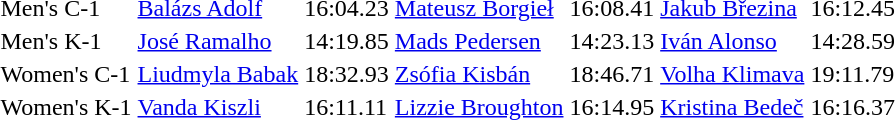<table>
<tr>
<td>Men's C-1</td>
<td><a href='#'>Balázs Adolf</a><br></td>
<td>16:04.23</td>
<td><a href='#'>Mateusz Borgieł</a><br></td>
<td>16:08.41</td>
<td><a href='#'>Jakub Březina</a><br></td>
<td>16:12.45</td>
</tr>
<tr>
<td>Men's K-1</td>
<td><a href='#'>José Ramalho</a><br></td>
<td>14:19.85</td>
<td><a href='#'>Mads Pedersen</a><br></td>
<td>14:23.13</td>
<td><a href='#'>Iván Alonso</a><br></td>
<td>14:28.59</td>
</tr>
<tr>
<td>Women's C-1</td>
<td><a href='#'>Liudmyla Babak</a><br></td>
<td>18:32.93</td>
<td><a href='#'>Zsófia Kisbán</a><br></td>
<td>18:46.71</td>
<td><a href='#'>Volha Klimava</a><br></td>
<td>19:11.79</td>
</tr>
<tr>
<td>Women's K-1</td>
<td><a href='#'>Vanda Kiszli</a><br></td>
<td>16:11.11</td>
<td><a href='#'>Lizzie Broughton</a><br></td>
<td>16:14.95</td>
<td><a href='#'>Kristina Bedeč</a><br></td>
<td>16:16.37</td>
</tr>
</table>
